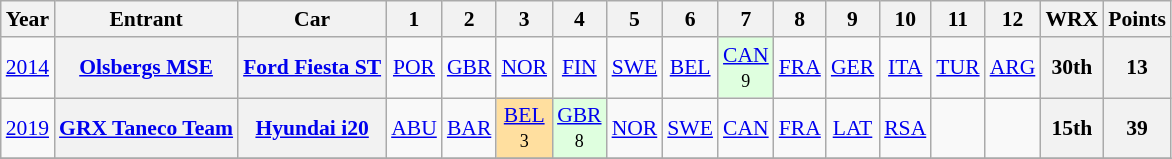<table class="wikitable" border="1" style="text-align:center; font-size:90%;">
<tr valign="top">
<th>Year</th>
<th>Entrant</th>
<th>Car</th>
<th>1</th>
<th>2</th>
<th>3</th>
<th>4</th>
<th>5</th>
<th>6</th>
<th>7</th>
<th>8</th>
<th>9</th>
<th>10</th>
<th>11</th>
<th>12</th>
<th>WRX</th>
<th>Points</th>
</tr>
<tr>
<td><a href='#'>2014</a></td>
<th><a href='#'>Olsbergs MSE</a></th>
<th><a href='#'>Ford Fiesta ST</a></th>
<td><a href='#'>POR</a><br></td>
<td><a href='#'>GBR</a><br></td>
<td><a href='#'>NOR</a><br></td>
<td><a href='#'>FIN</a><br></td>
<td><a href='#'>SWE</a><br></td>
<td><a href='#'>BEL</a><br></td>
<td style="background:#DFFFDF;"><a href='#'>CAN</a><br><small>9</small></td>
<td><a href='#'>FRA</a><br></td>
<td><a href='#'>GER</a><br></td>
<td><a href='#'>ITA</a><br></td>
<td><a href='#'>TUR</a><br></td>
<td><a href='#'>ARG</a><br></td>
<th>30th</th>
<th>13</th>
</tr>
<tr>
<td><a href='#'>2019</a></td>
<th><a href='#'>GRX Taneco Team</a></th>
<th><a href='#'>Hyundai i20</a></th>
<td><a href='#'>ABU</a><br></td>
<td><a href='#'>BAR</a><br></td>
<td style="background:#FFDF9F;"><a href='#'>BEL</a><br><small>3</small></td>
<td style="background:#DFFFDF;"><a href='#'>GBR</a><br><small>8</small></td>
<td><a href='#'>NOR</a><br></td>
<td><a href='#'>SWE</a><br></td>
<td><a href='#'>CAN</a><br></td>
<td><a href='#'>FRA</a><br></td>
<td><a href='#'>LAT</a><br></td>
<td><a href='#'>RSA</a><br></td>
<td></td>
<td></td>
<th>15th</th>
<th>39</th>
</tr>
<tr>
</tr>
</table>
